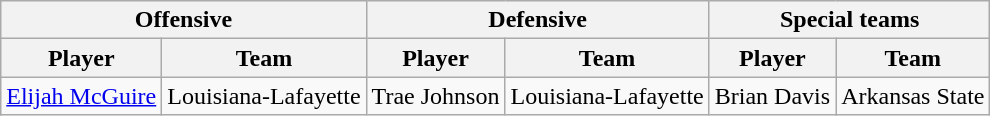<table class="wikitable">
<tr>
<th colspan="2">Offensive</th>
<th colspan="2">Defensive</th>
<th colspan="2">Special teams</th>
</tr>
<tr>
<th>Player</th>
<th>Team</th>
<th>Player</th>
<th>Team</th>
<th>Player</th>
<th>Team</th>
</tr>
<tr>
<td><a href='#'>Elijah McGuire</a></td>
<td>Louisiana-Lafayette</td>
<td>Trae Johnson</td>
<td>Louisiana-Lafayette</td>
<td>Brian Davis</td>
<td>Arkansas State</td>
</tr>
</table>
